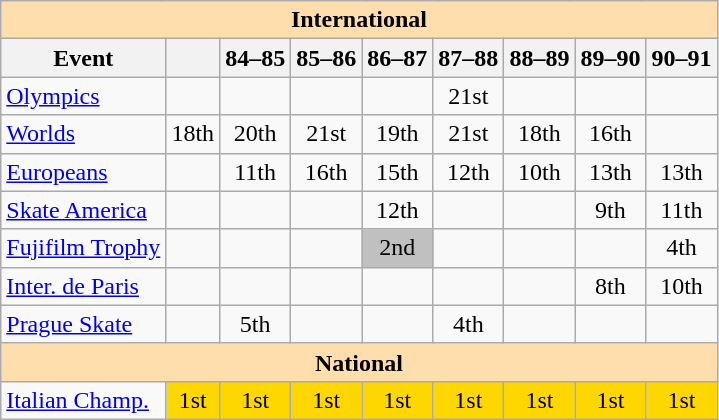<table class="wikitable" style="text-align:center">
<tr>
<th style="background-color: #ffdead; " colspan=9 align=center>International</th>
</tr>
<tr>
<th>Event</th>
<th></th>
<th>84–85</th>
<th>85–86</th>
<th>86–87</th>
<th>87–88</th>
<th>88–89</th>
<th>89–90</th>
<th>90–91</th>
</tr>
<tr>
<td align=left><a href='#'>Olympics</a></td>
<td></td>
<td></td>
<td></td>
<td></td>
<td>21st</td>
<td></td>
<td></td>
<td></td>
</tr>
<tr>
<td align=left><a href='#'>Worlds</a></td>
<td>18th</td>
<td>20th</td>
<td>21st</td>
<td>19th</td>
<td>21st</td>
<td>18th</td>
<td>16th</td>
<td></td>
</tr>
<tr>
<td align=left><a href='#'>Europeans</a></td>
<td></td>
<td>11th</td>
<td>16th</td>
<td>15th</td>
<td>12th</td>
<td>10th</td>
<td>13th</td>
<td>13th</td>
</tr>
<tr>
<td align=left><a href='#'>Skate America</a></td>
<td></td>
<td></td>
<td></td>
<td>12th</td>
<td></td>
<td></td>
<td>9th</td>
<td>11th</td>
</tr>
<tr>
<td align=left><a href='#'>Fujifilm Trophy</a></td>
<td></td>
<td></td>
<td></td>
<td bgcolor=silver>2nd</td>
<td></td>
<td></td>
<td></td>
<td>4th</td>
</tr>
<tr>
<td align=left><a href='#'>Inter. de Paris</a></td>
<td></td>
<td></td>
<td></td>
<td></td>
<td></td>
<td></td>
<td>8th</td>
<td>10th</td>
</tr>
<tr>
<td align=left><a href='#'>Prague Skate</a></td>
<td></td>
<td>5th</td>
<td></td>
<td></td>
<td>4th</td>
<td></td>
<td></td>
<td></td>
</tr>
<tr>
<th style="background-color: #ffdead; " colspan=9 align=center>National</th>
</tr>
<tr>
<td align=left><a href='#'>Italian Champ.</a></td>
<td bgcolor=gold>1st</td>
<td bgcolor=gold>1st</td>
<td bgcolor=gold>1st</td>
<td bgcolor=gold>1st</td>
<td bgcolor=gold>1st</td>
<td bgcolor=gold>1st</td>
<td bgcolor=gold>1st</td>
<td bgcolor=gold>1st</td>
</tr>
</table>
